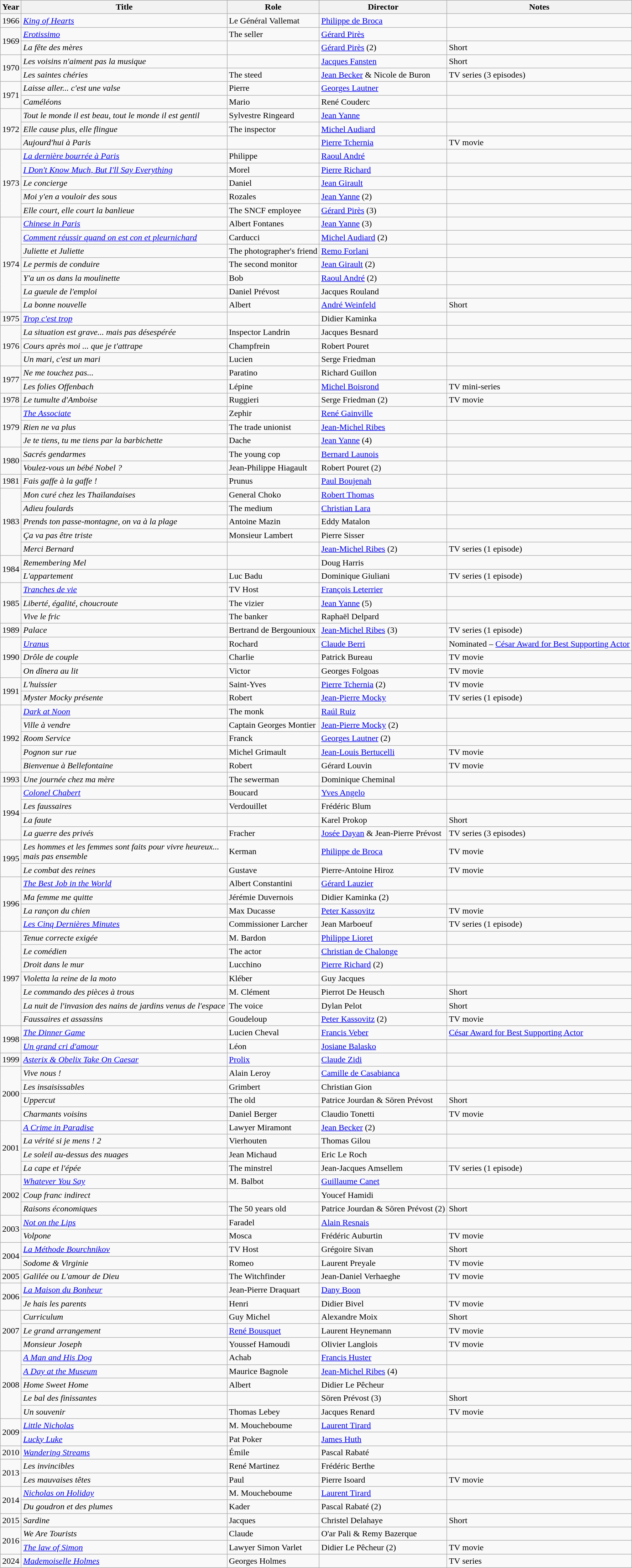<table class="wikitable">
<tr>
<th>Year</th>
<th>Title</th>
<th>Role</th>
<th>Director</th>
<th>Notes</th>
</tr>
<tr>
<td>1966</td>
<td><em><a href='#'>King of Hearts</a></em></td>
<td>Le Général Vallemat</td>
<td><a href='#'>Philippe de Broca</a></td>
<td></td>
</tr>
<tr>
<td rowspan=2>1969</td>
<td><em><a href='#'>Erotissimo</a></em></td>
<td>The seller</td>
<td><a href='#'>Gérard Pirès</a></td>
<td></td>
</tr>
<tr>
<td><em>La fête des mères</em></td>
<td></td>
<td><a href='#'>Gérard Pirès</a> (2)</td>
<td>Short</td>
</tr>
<tr>
<td rowspan=2>1970</td>
<td><em>Les voisins n'aiment pas la musique</em></td>
<td></td>
<td><a href='#'>Jacques Fansten</a></td>
<td>Short</td>
</tr>
<tr>
<td><em>Les saintes chéries</em></td>
<td>The steed</td>
<td><a href='#'>Jean Becker</a> & Nicole de Buron</td>
<td>TV series (3 episodes)</td>
</tr>
<tr>
<td rowspan=2>1971</td>
<td><em>Laisse aller... c'est une valse</em></td>
<td>Pierre</td>
<td><a href='#'>Georges Lautner</a></td>
<td></td>
</tr>
<tr>
<td><em>Caméléons</em></td>
<td>Mario</td>
<td>René Couderc</td>
<td></td>
</tr>
<tr>
<td rowspan=3>1972</td>
<td><em>Tout le monde il est beau, tout le monde il est gentil</em></td>
<td>Sylvestre Ringeard</td>
<td><a href='#'>Jean Yanne</a></td>
<td></td>
</tr>
<tr>
<td><em>Elle cause plus, elle flingue</em></td>
<td>The inspector</td>
<td><a href='#'>Michel Audiard</a></td>
<td></td>
</tr>
<tr>
<td><em>Aujourd'hui à Paris</em></td>
<td></td>
<td><a href='#'>Pierre Tchernia</a></td>
<td>TV movie</td>
</tr>
<tr>
<td rowspan=5>1973</td>
<td><em><a href='#'>La dernière bourrée à Paris</a></em></td>
<td>Philippe</td>
<td><a href='#'>Raoul André</a></td>
<td></td>
</tr>
<tr>
<td><em><a href='#'>I Don't Know Much, But I'll Say Everything</a></em></td>
<td>Morel</td>
<td><a href='#'>Pierre Richard</a></td>
<td></td>
</tr>
<tr>
<td><em>Le concierge</em></td>
<td>Daniel</td>
<td><a href='#'>Jean Girault</a></td>
<td></td>
</tr>
<tr>
<td><em>Moi y'en a vouloir des sous</em></td>
<td>Rozales</td>
<td><a href='#'>Jean Yanne</a> (2)</td>
<td></td>
</tr>
<tr>
<td><em>Elle court, elle court la banlieue</em></td>
<td>The SNCF employee</td>
<td><a href='#'>Gérard Pirès</a> (3)</td>
<td></td>
</tr>
<tr>
<td rowspan=7>1974</td>
<td><em><a href='#'>Chinese in Paris</a></em></td>
<td>Albert Fontanes</td>
<td><a href='#'>Jean Yanne</a> (3)</td>
<td></td>
</tr>
<tr>
<td><em><a href='#'>Comment réussir quand on est con et pleurnichard</a></em></td>
<td>Carducci</td>
<td><a href='#'>Michel Audiard</a> (2)</td>
<td></td>
</tr>
<tr>
<td><em>Juliette et Juliette</em></td>
<td>The photographer's friend</td>
<td><a href='#'>Remo Forlani</a></td>
<td></td>
</tr>
<tr>
<td><em>Le permis de conduire</em></td>
<td>The second monitor</td>
<td><a href='#'>Jean Girault</a> (2)</td>
<td></td>
</tr>
<tr>
<td><em>Y'a un os dans la moulinette</em></td>
<td>Bob</td>
<td><a href='#'>Raoul André</a> (2)</td>
<td></td>
</tr>
<tr>
<td><em>La gueule de l'emploi</em></td>
<td>Daniel Prévost</td>
<td>Jacques Rouland</td>
<td></td>
</tr>
<tr>
<td><em>La bonne nouvelle</em></td>
<td>Albert</td>
<td><a href='#'>André Weinfeld</a></td>
<td>Short</td>
</tr>
<tr>
<td rowspan=1>1975</td>
<td><em><a href='#'>Trop c'est trop</a></em></td>
<td></td>
<td>Didier Kaminka</td>
<td></td>
</tr>
<tr>
<td rowspan=3>1976</td>
<td><em>La situation est grave... mais pas désespérée</em></td>
<td>Inspector Landrin</td>
<td>Jacques Besnard</td>
<td></td>
</tr>
<tr>
<td><em>Cours après moi ... que je t'attrape</em></td>
<td>Champfrein</td>
<td>Robert Pouret</td>
<td></td>
</tr>
<tr>
<td><em>Un mari, c'est un mari</em></td>
<td>Lucien</td>
<td>Serge Friedman</td>
<td></td>
</tr>
<tr>
<td rowspan=2>1977</td>
<td><em>Ne me touchez pas...</em></td>
<td>Paratino</td>
<td>Richard Guillon</td>
<td></td>
</tr>
<tr>
<td><em>Les folies Offenbach</em></td>
<td>Lépine</td>
<td><a href='#'>Michel Boisrond</a></td>
<td>TV mini-series</td>
</tr>
<tr>
<td rowspan=1>1978</td>
<td><em>Le tumulte d'Amboise</em></td>
<td>Ruggieri</td>
<td>Serge Friedman (2)</td>
<td>TV movie</td>
</tr>
<tr>
<td rowspan=3>1979</td>
<td><em><a href='#'>The Associate</a></em></td>
<td>Zephir</td>
<td><a href='#'>René Gainville</a></td>
<td></td>
</tr>
<tr>
<td><em>Rien ne va plus</em></td>
<td>The trade unionist</td>
<td><a href='#'>Jean-Michel Ribes</a></td>
<td></td>
</tr>
<tr>
<td><em>Je te tiens, tu me tiens par la barbichette</em></td>
<td>Dache</td>
<td><a href='#'>Jean Yanne</a> (4)</td>
<td></td>
</tr>
<tr>
<td rowspan=2>1980</td>
<td><em>Sacrés gendarmes</em></td>
<td>The young cop</td>
<td><a href='#'>Bernard Launois</a></td>
<td></td>
</tr>
<tr>
<td><em>Voulez-vous un bébé Nobel ?</em></td>
<td>Jean-Philippe Hiagault</td>
<td>Robert Pouret (2)</td>
<td></td>
</tr>
<tr>
<td rowspan=1>1981</td>
<td><em>Fais gaffe à la gaffe !</em></td>
<td>Prunus</td>
<td><a href='#'>Paul Boujenah</a></td>
<td></td>
</tr>
<tr>
<td rowspan=5>1983</td>
<td><em>Mon curé chez les Thaïlandaises</em></td>
<td>General Choko</td>
<td><a href='#'>Robert Thomas</a></td>
<td></td>
</tr>
<tr>
<td><em>Adieu foulards</em></td>
<td>The medium</td>
<td><a href='#'>Christian Lara</a></td>
<td></td>
</tr>
<tr>
<td><em>Prends ton passe-montagne, on va à la plage</em></td>
<td>Antoine Mazin</td>
<td>Eddy Matalon</td>
<td></td>
</tr>
<tr>
<td><em>Ça va pas être triste</em></td>
<td>Monsieur Lambert</td>
<td>Pierre Sisser</td>
<td></td>
</tr>
<tr>
<td><em>Merci Bernard</em></td>
<td></td>
<td><a href='#'>Jean-Michel Ribes</a> (2)</td>
<td>TV series (1 episode)</td>
</tr>
<tr>
<td rowspan=2>1984</td>
<td><em>Remembering Mel</em></td>
<td></td>
<td>Doug Harris</td>
<td></td>
</tr>
<tr>
<td><em>L'appartement</em></td>
<td>Luc Badu</td>
<td>Dominique Giuliani</td>
<td>TV series (1 episode)</td>
</tr>
<tr>
<td rowspan=3>1985</td>
<td><em><a href='#'>Tranches de vie</a></em></td>
<td>TV Host</td>
<td><a href='#'>François Leterrier</a></td>
<td></td>
</tr>
<tr>
<td><em>Liberté, égalité, choucroute</em></td>
<td>The vizier</td>
<td><a href='#'>Jean Yanne</a> (5)</td>
<td></td>
</tr>
<tr>
<td><em>Vive le fric</em></td>
<td>The banker</td>
<td>Raphaël Delpard</td>
<td></td>
</tr>
<tr>
<td rowspan=1>1989</td>
<td><em>Palace</em></td>
<td>Bertrand de Bergounioux</td>
<td><a href='#'>Jean-Michel Ribes</a> (3)</td>
<td>TV series (1 episode)</td>
</tr>
<tr>
<td rowspan=3>1990</td>
<td><em><a href='#'>Uranus</a></em></td>
<td>Rochard</td>
<td><a href='#'>Claude Berri</a></td>
<td>Nominated – <a href='#'>César Award for Best Supporting Actor</a></td>
</tr>
<tr>
<td><em>Drôle de couple</em></td>
<td>Charlie</td>
<td>Patrick Bureau</td>
<td>TV movie</td>
</tr>
<tr>
<td><em>On dînera au lit</em></td>
<td>Victor</td>
<td>Georges Folgoas</td>
<td>TV movie</td>
</tr>
<tr>
<td rowspan=2>1991</td>
<td><em>L'huissier</em></td>
<td>Saint-Yves</td>
<td><a href='#'>Pierre Tchernia</a> (2)</td>
<td>TV movie</td>
</tr>
<tr>
<td><em>Myster Mocky présente</em></td>
<td>Robert</td>
<td><a href='#'>Jean-Pierre Mocky</a></td>
<td>TV series (1 episode)</td>
</tr>
<tr>
<td rowspan=5>1992</td>
<td><em><a href='#'>Dark at Noon</a></em></td>
<td>The monk</td>
<td><a href='#'>Raúl Ruiz</a></td>
<td></td>
</tr>
<tr>
<td><em>Ville à vendre</em></td>
<td>Captain Georges Montier</td>
<td><a href='#'>Jean-Pierre Mocky</a> (2)</td>
<td></td>
</tr>
<tr>
<td><em>Room Service</em></td>
<td>Franck</td>
<td><a href='#'>Georges Lautner</a> (2)</td>
<td></td>
</tr>
<tr>
<td><em>Pognon sur rue</em></td>
<td>Michel Grimault</td>
<td><a href='#'>Jean-Louis Bertucelli</a></td>
<td>TV movie</td>
</tr>
<tr>
<td><em>Bienvenue à Bellefontaine</em></td>
<td>Robert</td>
<td>Gérard Louvin</td>
<td>TV movie</td>
</tr>
<tr>
<td rowspan=1>1993</td>
<td><em>Une journée chez ma mère</em></td>
<td>The sewerman</td>
<td>Dominique Cheminal</td>
<td></td>
</tr>
<tr>
<td rowspan=4>1994</td>
<td><em><a href='#'>Colonel Chabert</a></em></td>
<td>Boucard</td>
<td><a href='#'>Yves Angelo</a></td>
<td></td>
</tr>
<tr>
<td><em>Les faussaires</em></td>
<td>Verdouillet</td>
<td>Frédéric Blum</td>
<td></td>
</tr>
<tr>
<td><em>La faute</em></td>
<td></td>
<td>Karel Prokop</td>
<td>Short</td>
</tr>
<tr>
<td><em>La guerre des privés</em></td>
<td>Fracher</td>
<td><a href='#'>Josée Dayan</a> & Jean-Pierre Prévost</td>
<td>TV series (3 episodes)</td>
</tr>
<tr>
<td rowspan=2>1995</td>
<td><em>Les hommes et les femmes sont faits pour vivre heureux...<br> mais pas ensemble</em></td>
<td>Kerman</td>
<td><a href='#'>Philippe de Broca</a></td>
<td>TV movie</td>
</tr>
<tr>
<td><em>Le combat des reines</em></td>
<td>Gustave</td>
<td>Pierre-Antoine Hiroz</td>
<td>TV movie</td>
</tr>
<tr>
<td rowspan=4>1996</td>
<td><em><a href='#'>The Best Job in the World</a></em></td>
<td>Albert Constantini</td>
<td><a href='#'>Gérard Lauzier</a></td>
<td></td>
</tr>
<tr>
<td><em>Ma femme me quitte</em></td>
<td>Jérémie Duvernois</td>
<td>Didier Kaminka (2)</td>
<td></td>
</tr>
<tr>
<td><em>La rançon du chien</em></td>
<td>Max Ducasse</td>
<td><a href='#'>Peter Kassovitz</a></td>
<td>TV movie</td>
</tr>
<tr>
<td><em><a href='#'>Les Cinq Dernières Minutes</a></em></td>
<td>Commissioner Larcher</td>
<td>Jean Marboeuf</td>
<td>TV series (1 episode)</td>
</tr>
<tr>
<td rowspan=7>1997</td>
<td><em>Tenue correcte exigée</em></td>
<td>M. Bardon</td>
<td><a href='#'>Philippe Lioret</a></td>
<td></td>
</tr>
<tr>
<td><em>Le comédien</em></td>
<td>The actor</td>
<td><a href='#'>Christian de Chalonge</a></td>
<td></td>
</tr>
<tr>
<td><em>Droit dans le mur</em></td>
<td>Lucchino</td>
<td><a href='#'>Pierre Richard</a> (2)</td>
<td></td>
</tr>
<tr>
<td><em>Violetta la reine de la moto</em></td>
<td>Kléber</td>
<td>Guy Jacques</td>
<td></td>
</tr>
<tr>
<td><em>Le commando des pièces à trous</em></td>
<td>M. Clément</td>
<td>Pierrot De Heusch</td>
<td>Short</td>
</tr>
<tr>
<td><em>La nuit de l'invasion des nains de jardins venus de l'espace</em></td>
<td>The voice</td>
<td>Dylan Pelot</td>
<td>Short</td>
</tr>
<tr>
<td><em>Faussaires et assassins</em></td>
<td>Goudeloup</td>
<td><a href='#'>Peter Kassovitz</a> (2)</td>
<td>TV movie</td>
</tr>
<tr>
<td rowspan=2>1998</td>
<td><em><a href='#'>The Dinner Game</a></em></td>
<td>Lucien Cheval</td>
<td><a href='#'>Francis Veber</a></td>
<td><a href='#'>César Award for Best Supporting Actor</a></td>
</tr>
<tr>
<td><em><a href='#'>Un grand cri d'amour</a></em></td>
<td>Léon</td>
<td><a href='#'>Josiane Balasko</a></td>
<td></td>
</tr>
<tr>
<td rowspan=1>1999</td>
<td><em><a href='#'>Asterix & Obelix Take On Caesar</a></em></td>
<td><a href='#'>Prolix</a></td>
<td><a href='#'>Claude Zidi</a></td>
<td></td>
</tr>
<tr>
<td rowspan=4>2000</td>
<td><em>Vive nous !</em></td>
<td>Alain Leroy</td>
<td><a href='#'>Camille de Casabianca</a></td>
<td></td>
</tr>
<tr>
<td><em>Les insaisissables</em></td>
<td>Grimbert</td>
<td>Christian Gion</td>
<td></td>
</tr>
<tr>
<td><em>Uppercut</em></td>
<td>The old</td>
<td>Patrice Jourdan & Sören Prévost</td>
<td>Short</td>
</tr>
<tr>
<td><em>Charmants voisins</em></td>
<td>Daniel Berger</td>
<td>Claudio Tonetti</td>
<td>TV movie</td>
</tr>
<tr>
<td rowspan=4>2001</td>
<td><em><a href='#'>A Crime in Paradise</a></em></td>
<td>Lawyer Miramont</td>
<td><a href='#'>Jean Becker</a> (2)</td>
<td></td>
</tr>
<tr>
<td><em>La vérité si je mens ! 2</em></td>
<td>Vierhouten</td>
<td>Thomas Gilou</td>
<td></td>
</tr>
<tr>
<td><em>Le soleil au-dessus des nuages</em></td>
<td>Jean Michaud</td>
<td>Eric Le Roch</td>
<td></td>
</tr>
<tr>
<td><em>La cape et l'épée</em></td>
<td>The minstrel</td>
<td>Jean-Jacques Amsellem</td>
<td>TV series (1 episode)</td>
</tr>
<tr>
<td rowspan=3>2002</td>
<td><em><a href='#'>Whatever You Say</a></em></td>
<td>M. Balbot</td>
<td><a href='#'>Guillaume Canet</a></td>
<td></td>
</tr>
<tr>
<td><em>Coup franc indirect</em></td>
<td></td>
<td>Youcef Hamidi</td>
<td></td>
</tr>
<tr>
<td><em>Raisons économiques</em></td>
<td>The 50 years old</td>
<td>Patrice Jourdan & Sören Prévost (2)</td>
<td>Short</td>
</tr>
<tr>
<td rowspan=2>2003</td>
<td><em><a href='#'>Not on the Lips</a></em></td>
<td>Faradel</td>
<td><a href='#'>Alain Resnais</a></td>
<td></td>
</tr>
<tr>
<td><em>Volpone</em></td>
<td>Mosca</td>
<td>Frédéric Auburtin</td>
<td>TV movie</td>
</tr>
<tr>
<td rowspan=2>2004</td>
<td><em><a href='#'>La Méthode Bourchnikov</a></em></td>
<td>TV Host</td>
<td>Grégoire Sivan</td>
<td>Short</td>
</tr>
<tr>
<td><em>Sodome & Virginie</em></td>
<td>Romeo</td>
<td>Laurent Preyale</td>
<td>TV movie</td>
</tr>
<tr>
<td rowspan=1>2005</td>
<td><em>Galilée ou L'amour de Dieu</em></td>
<td>The Witchfinder</td>
<td>Jean-Daniel Verhaeghe</td>
<td>TV movie</td>
</tr>
<tr>
<td rowspan=2>2006</td>
<td><em><a href='#'>La Maison du Bonheur</a></em></td>
<td>Jean-Pierre Draquart</td>
<td><a href='#'>Dany Boon</a></td>
<td></td>
</tr>
<tr>
<td><em>Je hais les parents</em></td>
<td>Henri</td>
<td>Didier Bivel</td>
<td>TV movie</td>
</tr>
<tr>
<td rowspan=3>2007</td>
<td><em>Curriculum</em></td>
<td>Guy Michel</td>
<td>Alexandre Moix</td>
<td>Short</td>
</tr>
<tr>
<td><em>Le grand arrangement</em></td>
<td><a href='#'>René Bousquet</a></td>
<td>Laurent Heynemann</td>
<td>TV movie</td>
</tr>
<tr>
<td><em>Monsieur Joseph</em></td>
<td>Youssef Hamoudi</td>
<td>Olivier Langlois</td>
<td>TV movie</td>
</tr>
<tr>
<td rowspan=5>2008</td>
<td><em><a href='#'>A Man and His Dog</a></em></td>
<td>Achab</td>
<td><a href='#'>Francis Huster</a></td>
<td></td>
</tr>
<tr>
<td><em><a href='#'>A Day at the Museum</a></em></td>
<td>Maurice Bagnole</td>
<td><a href='#'>Jean-Michel Ribes</a> (4)</td>
<td></td>
</tr>
<tr>
<td><em>Home Sweet Home</em></td>
<td>Albert</td>
<td>Didier Le Pêcheur</td>
<td></td>
</tr>
<tr>
<td><em>Le bal des finissantes</em></td>
<td></td>
<td>Sören Prévost (3)</td>
<td>Short</td>
</tr>
<tr>
<td><em>Un souvenir</em></td>
<td>Thomas Lebey</td>
<td>Jacques Renard</td>
<td>TV movie</td>
</tr>
<tr>
<td rowspan=2>2009</td>
<td><em><a href='#'>Little Nicholas</a></em></td>
<td>M. Moucheboume</td>
<td><a href='#'>Laurent Tirard</a></td>
<td></td>
</tr>
<tr>
<td><em><a href='#'>Lucky Luke</a></em></td>
<td>Pat Poker</td>
<td><a href='#'>James Huth</a></td>
<td></td>
</tr>
<tr>
<td rowspan=1>2010</td>
<td><em><a href='#'>Wandering Streams</a></em></td>
<td>Émile</td>
<td>Pascal Rabaté</td>
<td></td>
</tr>
<tr>
<td rowspan=2>2013</td>
<td><em>Les invincibles</em></td>
<td>René Martinez</td>
<td>Frédéric Berthe</td>
<td></td>
</tr>
<tr>
<td><em>Les mauvaises têtes</em></td>
<td>Paul</td>
<td>Pierre Isoard</td>
<td>TV movie</td>
</tr>
<tr>
<td rowspan=2>2014</td>
<td><em><a href='#'>Nicholas on Holiday</a></em></td>
<td>M. Moucheboume</td>
<td><a href='#'>Laurent Tirard</a></td>
<td></td>
</tr>
<tr>
<td><em>Du goudron et des plumes</em></td>
<td>Kader</td>
<td>Pascal Rabaté (2)</td>
<td></td>
</tr>
<tr>
<td rowspan=1>2015</td>
<td><em>Sardine</em></td>
<td>Jacques</td>
<td>Christel Delahaye</td>
<td>Short</td>
</tr>
<tr>
<td rowspan=2>2016</td>
<td><em>We Are Tourists</em></td>
<td>Claude</td>
<td>O'ar Pali & Remy Bazerque</td>
<td></td>
</tr>
<tr>
<td><em><a href='#'>The law of Simon</a></em></td>
<td>Lawyer Simon Varlet</td>
<td>Didier Le Pêcheur (2)</td>
<td>TV movie</td>
</tr>
<tr>
<td>2024</td>
<td><em><a href='#'>Mademoiselle Holmes</a></em></td>
<td>Georges Holmes</td>
<td></td>
<td>TV series</td>
</tr>
</table>
